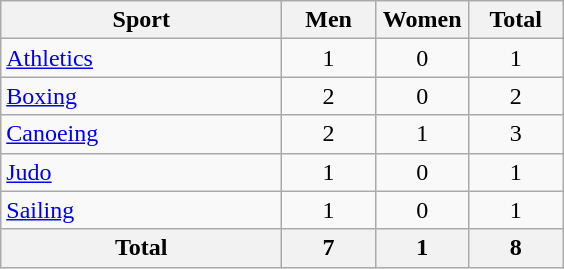<table class="wikitable sortable" style="text-align:center;">
<tr>
<th width=180>Sport</th>
<th width=55>Men</th>
<th width=55>Women</th>
<th width=55>Total</th>
</tr>
<tr>
<td align=left><a href='#'>Athletics</a></td>
<td>1</td>
<td>0</td>
<td>1</td>
</tr>
<tr>
<td align=left><a href='#'>Boxing</a></td>
<td>2</td>
<td>0</td>
<td>2</td>
</tr>
<tr>
<td align=left><a href='#'>Canoeing</a></td>
<td>2</td>
<td>1</td>
<td>3</td>
</tr>
<tr>
<td align=left><a href='#'>Judo</a></td>
<td>1</td>
<td>0</td>
<td>1</td>
</tr>
<tr>
<td align=left><a href='#'>Sailing</a></td>
<td>1</td>
<td>0</td>
<td>1</td>
</tr>
<tr>
<th>Total</th>
<th>7</th>
<th>1</th>
<th>8</th>
</tr>
</table>
